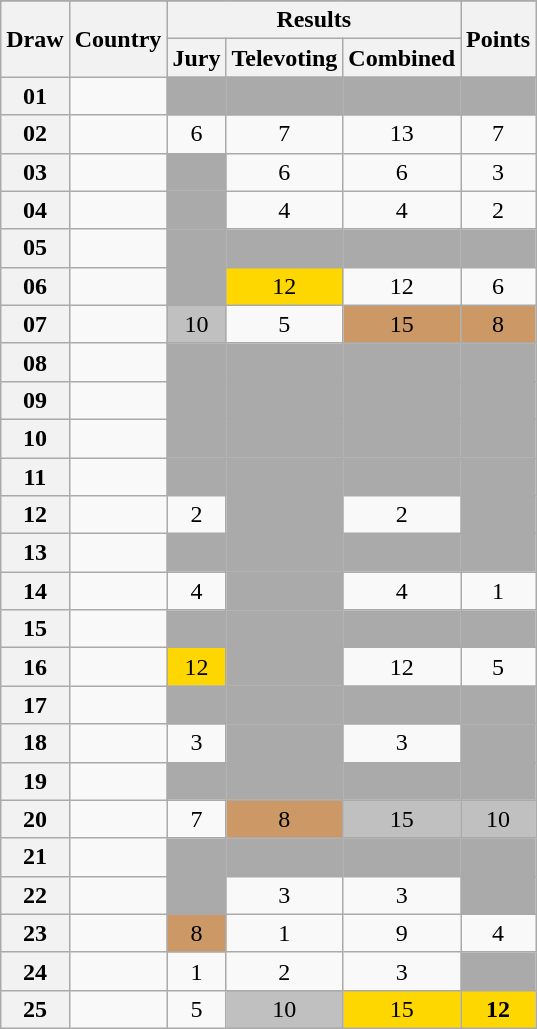<table class="sortable wikitable collapsible plainrowheaders" style="text-align:center">
<tr>
</tr>
<tr>
<th scope="col" rowspan="2">Draw</th>
<th scope="col" rowspan="2">Country</th>
<th scope="col" colspan="3">Results</th>
<th scope="col" rowspan="2">Points</th>
</tr>
<tr>
<th scope="col">Jury</th>
<th scope="col">Televoting</th>
<th scope="col">Combined</th>
</tr>
<tr>
<th scope="row" style="text-align:center;">01</th>
<td style="text-align:left;"></td>
<td style="background:#AAAAAA;"></td>
<td style="background:#AAAAAA;"></td>
<td style="background:#AAAAAA;"></td>
<td style="background:#AAAAAA;"></td>
</tr>
<tr>
<th scope="row" style="text-align:center;">02</th>
<td style="text-align:left;"></td>
<td>6</td>
<td>7</td>
<td>13</td>
<td>7</td>
</tr>
<tr>
<th scope="row" style="text-align:center;">03</th>
<td style="text-align:left;"></td>
<td style="background:#AAAAAA;"></td>
<td>6</td>
<td>6</td>
<td>3</td>
</tr>
<tr>
<th scope="row" style="text-align:center;">04</th>
<td style="text-align:left;"></td>
<td style="background:#AAAAAA;"></td>
<td>4</td>
<td>4</td>
<td>2</td>
</tr>
<tr>
<th scope="row" style="text-align:center;">05</th>
<td style="text-align:left;"></td>
<td style="background:#AAAAAA;"></td>
<td style="background:#AAAAAA;"></td>
<td style="background:#AAAAAA;"></td>
<td style="background:#AAAAAA;"></td>
</tr>
<tr>
<th scope="row" style="text-align:center;">06</th>
<td style="text-align:left;"></td>
<td style="background:#AAAAAA;"></td>
<td style="background:gold;">12</td>
<td>12</td>
<td>6</td>
</tr>
<tr>
<th scope="row" style="text-align:center;">07</th>
<td style="text-align:left;"></td>
<td style="background:silver;">10</td>
<td>5</td>
<td style="background:#CC9966;">15</td>
<td style="background:#CC9966;">8</td>
</tr>
<tr>
<th scope="row" style="text-align:center;">08</th>
<td style="text-align:left;"></td>
<td style="background:#AAAAAA;"></td>
<td style="background:#AAAAAA;"></td>
<td style="background:#AAAAAA;"></td>
<td style="background:#AAAAAA;"></td>
</tr>
<tr>
<th scope="row" style="text-align:center;">09</th>
<td style="text-align:left;"></td>
<td style="background:#AAAAAA;"></td>
<td style="background:#AAAAAA;"></td>
<td style="background:#AAAAAA;"></td>
<td style="background:#AAAAAA;"></td>
</tr>
<tr>
<th scope="row" style="text-align:center;">10</th>
<td style="text-align:left;"></td>
<td style="background:#AAAAAA;"></td>
<td style="background:#AAAAAA;"></td>
<td style="background:#AAAAAA;"></td>
<td style="background:#AAAAAA;"></td>
</tr>
<tr>
<th scope="row" style="text-align:center;">11</th>
<td style="text-align:left;"></td>
<td style="background:#AAAAAA;"></td>
<td style="background:#AAAAAA;"></td>
<td style="background:#AAAAAA;"></td>
<td style="background:#AAAAAA;"></td>
</tr>
<tr>
<th scope="row" style="text-align:center;">12</th>
<td style="text-align:left;"></td>
<td>2</td>
<td style="background:#AAAAAA;"></td>
<td>2</td>
<td style="background:#AAAAAA;"></td>
</tr>
<tr>
<th scope="row" style="text-align:center;">13</th>
<td style="text-align:left;"></td>
<td style="background:#AAAAAA;"></td>
<td style="background:#AAAAAA;"></td>
<td style="background:#AAAAAA;"></td>
<td style="background:#AAAAAA;"></td>
</tr>
<tr>
<th scope="row" style="text-align:center;">14</th>
<td style="text-align:left;"></td>
<td>4</td>
<td style="background:#AAAAAA;"></td>
<td>4</td>
<td>1</td>
</tr>
<tr>
<th scope="row" style="text-align:center;">15</th>
<td style="text-align:left;"></td>
<td style="background:#AAAAAA;"></td>
<td style="background:#AAAAAA;"></td>
<td style="background:#AAAAAA;"></td>
<td style="background:#AAAAAA;"></td>
</tr>
<tr>
<th scope="row" style="text-align:center;">16</th>
<td style="text-align:left;"></td>
<td style="background:gold;">12</td>
<td style="background:#AAAAAA;"></td>
<td>12</td>
<td>5</td>
</tr>
<tr>
<th scope="row" style="text-align:center;">17</th>
<td style="text-align:left;"></td>
<td style="background:#AAAAAA;"></td>
<td style="background:#AAAAAA;"></td>
<td style="background:#AAAAAA;"></td>
<td style="background:#AAAAAA;"></td>
</tr>
<tr>
<th scope="row" style="text-align:center;">18</th>
<td style="text-align:left;"></td>
<td>3</td>
<td style="background:#AAAAAA;"></td>
<td>3</td>
<td style="background:#AAAAAA;"></td>
</tr>
<tr>
<th scope="row" style="text-align:center;">19</th>
<td style="text-align:left;"></td>
<td style="background:#AAAAAA;"></td>
<td style="background:#AAAAAA;"></td>
<td style="background:#AAAAAA;"></td>
<td style="background:#AAAAAA;"></td>
</tr>
<tr>
<th scope="row" style="text-align:center;">20</th>
<td style="text-align:left;"></td>
<td>7</td>
<td style="background:#CC9966;">8</td>
<td style="background:silver;">15</td>
<td style="background:silver;">10</td>
</tr>
<tr>
<th scope="row" style="text-align:center;">21</th>
<td style="text-align:left;"></td>
<td style="background:#AAAAAA;"></td>
<td style="background:#AAAAAA;"></td>
<td style="background:#AAAAAA;"></td>
<td style="background:#AAAAAA;"></td>
</tr>
<tr>
<th scope="row" style="text-align:center;">22</th>
<td style="text-align:left;"></td>
<td style="background:#AAAAAA;"></td>
<td>3</td>
<td>3</td>
<td style="background:#AAAAAA;"></td>
</tr>
<tr>
<th scope="row" style="text-align:center;">23</th>
<td style="text-align:left;"></td>
<td style="background:#CC9966;">8</td>
<td>1</td>
<td>9</td>
<td>4</td>
</tr>
<tr>
<th scope="row" style="text-align:center;">24</th>
<td style="text-align:left;"></td>
<td>1</td>
<td>2</td>
<td>3</td>
<td style="background:#AAAAAA;"></td>
</tr>
<tr>
<th scope="row" style="text-align:center;">25</th>
<td style="text-align:left;"></td>
<td>5</td>
<td style="background:silver;">10</td>
<td style="background:gold;">15</td>
<td style="background:gold;"><strong>12</strong></td>
</tr>
</table>
